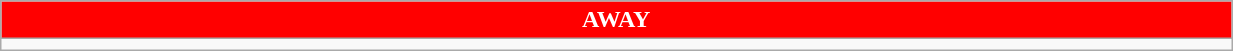<table class="wikitable collapsible collapsed" style="width:65%">
<tr>
<th colspan=6 ! style="color:white; background:red">AWAY</th>
</tr>
<tr>
<td></td>
</tr>
</table>
